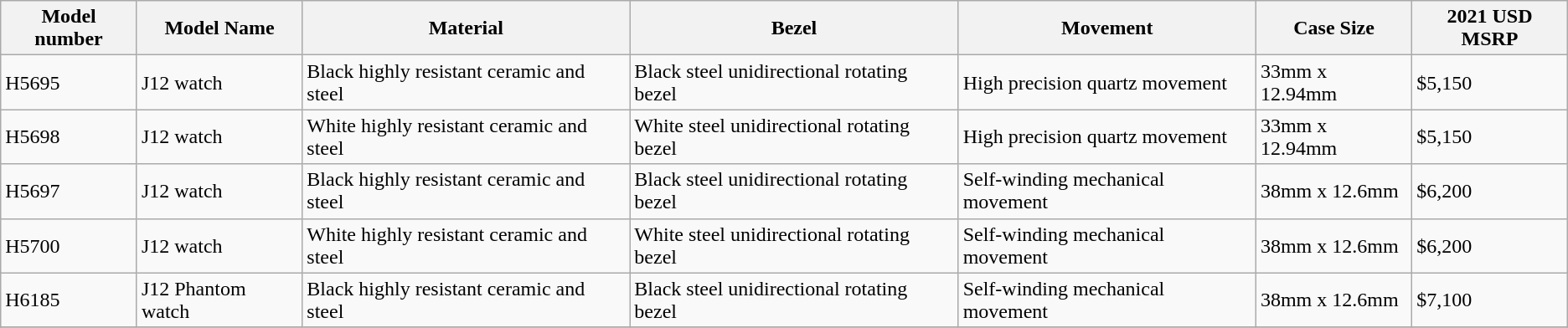<table class="wikitable">
<tr>
<th>Model number</th>
<th>Model Name</th>
<th>Material</th>
<th>Bezel</th>
<th>Movement</th>
<th>Case Size</th>
<th>2021 USD MSRP</th>
</tr>
<tr>
<td>H5695</td>
<td>J12 watch</td>
<td>Black highly resistant ceramic and steel</td>
<td>Black steel unidirectional rotating bezel</td>
<td>High precision quartz movement</td>
<td>33mm x 12.94mm</td>
<td>$5,150</td>
</tr>
<tr>
<td>H5698</td>
<td>J12 watch</td>
<td>White highly resistant ceramic and steel</td>
<td>White steel unidirectional rotating bezel</td>
<td>High precision quartz movement</td>
<td>33mm x 12.94mm</td>
<td>$5,150</td>
</tr>
<tr>
<td>H5697</td>
<td>J12 watch</td>
<td>Black highly resistant ceramic and steel</td>
<td>Black steel unidirectional rotating bezel</td>
<td>Self-winding mechanical movement</td>
<td>38mm x 12.6mm</td>
<td>$6,200</td>
</tr>
<tr>
<td>H5700</td>
<td>J12 watch</td>
<td>White highly resistant ceramic and steel</td>
<td>White steel unidirectional rotating bezel</td>
<td>Self-winding mechanical movement</td>
<td>38mm x 12.6mm</td>
<td>$6,200</td>
</tr>
<tr>
<td>H6185</td>
<td>J12 Phantom watch</td>
<td>Black highly resistant ceramic and steel</td>
<td>Black steel unidirectional rotating bezel</td>
<td>Self-winding mechanical movement</td>
<td>38mm x 12.6mm</td>
<td>$7,100</td>
</tr>
<tr>
</tr>
</table>
